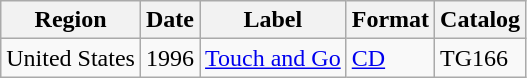<table class="wikitable">
<tr>
<th>Region</th>
<th>Date</th>
<th>Label</th>
<th>Format</th>
<th>Catalog</th>
</tr>
<tr>
<td>United States</td>
<td>1996</td>
<td><a href='#'>Touch and Go</a></td>
<td><a href='#'>CD</a></td>
<td>TG166</td>
</tr>
</table>
